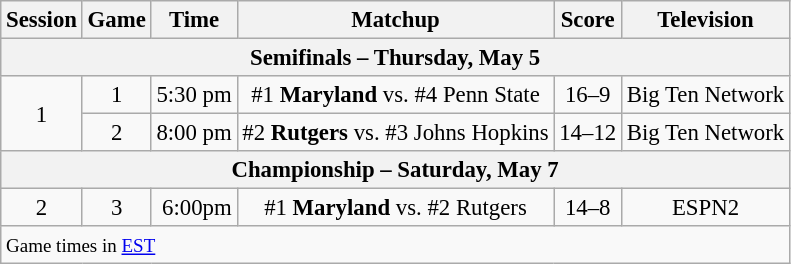<table class="wikitable" style="font-size: 95%">
<tr>
<th>Session</th>
<th>Game</th>
<th>Time</th>
<th>Matchup</th>
<th>Score</th>
<th>Television</th>
</tr>
<tr>
<th colspan=6>Semifinals – Thursday, May 5</th>
</tr>
<tr>
<td rowspan=2 align=center>1</td>
<td align=center>1</td>
<td align=right>5:30 pm</td>
<td align=center>#1 <strong>Maryland</strong> vs. #4 Penn State</td>
<td align=center>16–9</td>
<td rowspan=1 align=center>Big Ten Network</td>
</tr>
<tr>
<td align=center>2</td>
<td align=right>8:00 pm</td>
<td align=center>#2 <strong>Rutgers</strong> vs. #3 Johns Hopkins</td>
<td align=center>14–12</td>
<td rowspan=1 align=center>Big Ten Network</td>
</tr>
<tr>
<th colspan=6>Championship – Saturday, May 7</th>
</tr>
<tr>
<td rowspan=1 align=center>2</td>
<td align=center>3</td>
<td align=right>6:00pm</td>
<td align=center>#1 <strong>Maryland</strong> vs. #2 Rutgers</td>
<td align=center>14–8</td>
<td rowspan=1 align=center>ESPN2</td>
</tr>
<tr>
<td colspan=6><small>Game times in <a href='#'>EST</a></small></td>
</tr>
</table>
